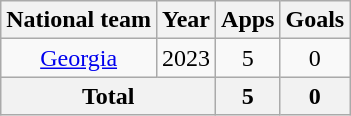<table class="wikitable" style="text-align:center">
<tr>
<th>National team</th>
<th>Year</th>
<th>Apps</th>
<th>Goals</th>
</tr>
<tr>
<td rowspan=1><a href='#'>Georgia</a></td>
<td>2023</td>
<td>5</td>
<td>0</td>
</tr>
<tr>
<th colspan=2>Total</th>
<th>5</th>
<th>0</th>
</tr>
</table>
